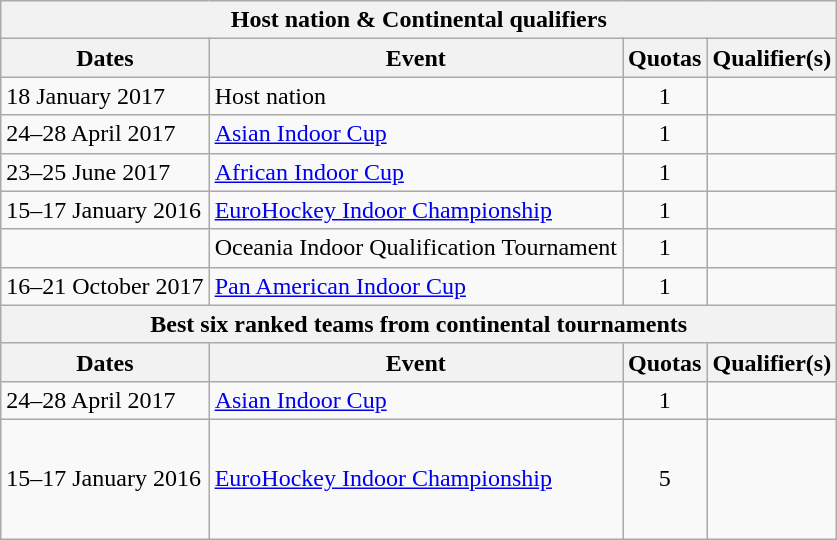<table class="wikitable">
<tr>
<th colspan="4">Host nation & Continental qualifiers</th>
</tr>
<tr>
<th>Dates</th>
<th>Event</th>
<th>Quotas</th>
<th>Qualifier(s)</th>
</tr>
<tr>
<td>18 January 2017</td>
<td>Host nation</td>
<td align="center">1</td>
<td></td>
</tr>
<tr>
<td>24–28 April 2017</td>
<td><a href='#'>Asian Indoor Cup</a></td>
<td align="center">1</td>
<td></td>
</tr>
<tr>
<td>23–25 June 2017</td>
<td><a href='#'>African Indoor Cup</a></td>
<td align="center">1</td>
<td></td>
</tr>
<tr>
<td>15–17 January 2016</td>
<td><a href='#'>EuroHockey Indoor Championship</a></td>
<td align="center">1</td>
<td></td>
</tr>
<tr>
<td></td>
<td>Oceania Indoor Qualification Tournament</td>
<td align="center">1</td>
<td></td>
</tr>
<tr>
<td>16–21 October 2017</td>
<td><a href='#'>Pan American Indoor Cup</a></td>
<td align="center">1</td>
<td></td>
</tr>
<tr>
<th colspan="4">Best six ranked teams from continental tournaments</th>
</tr>
<tr>
<th>Dates</th>
<th>Event</th>
<th>Quotas</th>
<th>Qualifier(s)</th>
</tr>
<tr>
<td>24–28 April 2017</td>
<td><a href='#'>Asian Indoor Cup</a></td>
<td align="center">1</td>
<td></td>
</tr>
<tr>
<td>15–17 January 2016</td>
<td><a href='#'>EuroHockey Indoor Championship</a></td>
<td align="center">5</td>
<td><br><br><br><br></td>
</tr>
</table>
